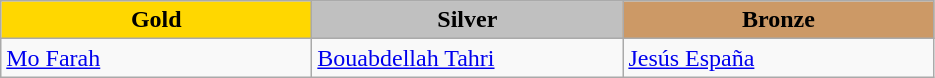<table class="wikitable" style="text-align:left">
<tr align="center">
<td width=200 bgcolor=gold><strong>Gold</strong></td>
<td width=200 bgcolor=silver><strong>Silver</strong></td>
<td width=200 bgcolor=CC9966><strong>Bronze</strong></td>
</tr>
<tr>
<td><a href='#'>Mo Farah</a><br><em></em></td>
<td><a href='#'>Bouabdellah Tahri</a><br><em></em></td>
<td><a href='#'>Jesús España</a><br><em></em></td>
</tr>
</table>
